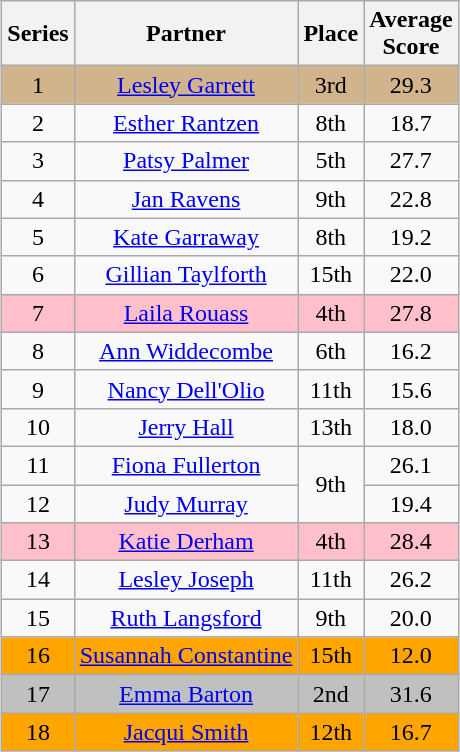<table class="wikitable sortable" style="margin:auto; text-align:center;">
<tr>
<th>Series</th>
<th>Partner</th>
<th>Place</th>
<th>Average<br>Score</th>
</tr>
<tr bgcolor="tan">
<td>1</td>
<td><a href='#'>Lesley Garrett</a></td>
<td>3rd</td>
<td>29.3</td>
</tr>
<tr>
<td>2</td>
<td><a href='#'>Esther Rantzen</a></td>
<td>8th</td>
<td>18.7</td>
</tr>
<tr>
<td>3</td>
<td><a href='#'>Patsy Palmer</a></td>
<td>5th</td>
<td>27.7</td>
</tr>
<tr>
<td>4</td>
<td><a href='#'>Jan Ravens</a></td>
<td>9th</td>
<td>22.8</td>
</tr>
<tr>
<td>5</td>
<td><a href='#'>Kate Garraway</a></td>
<td>8th</td>
<td>19.2</td>
</tr>
<tr>
<td>6</td>
<td><a href='#'>Gillian Taylforth</a></td>
<td>15th</td>
<td>22.0</td>
</tr>
<tr bgcolor="pink">
<td>7</td>
<td><a href='#'>Laila Rouass</a></td>
<td>4th</td>
<td>27.8</td>
</tr>
<tr>
<td>8</td>
<td><a href='#'>Ann Widdecombe</a></td>
<td>6th</td>
<td>16.2</td>
</tr>
<tr>
<td>9</td>
<td><a href='#'>Nancy Dell'Olio</a></td>
<td>11th</td>
<td>15.6</td>
</tr>
<tr>
<td>10</td>
<td><a href='#'>Jerry Hall</a></td>
<td>13th</td>
<td>18.0</td>
</tr>
<tr>
<td>11</td>
<td><a href='#'>Fiona Fullerton</a></td>
<td rowspan=2>9th</td>
<td>26.1</td>
</tr>
<tr>
<td>12</td>
<td><a href='#'>Judy Murray</a></td>
<td>19.4</td>
</tr>
<tr bgcolor="pink">
<td>13</td>
<td><a href='#'>Katie Derham</a></td>
<td>4th</td>
<td>28.4</td>
</tr>
<tr>
<td>14</td>
<td><a href='#'>Lesley Joseph</a></td>
<td>11th</td>
<td>26.2</td>
</tr>
<tr>
<td>15</td>
<td><a href='#'>Ruth Langsford</a></td>
<td>9th</td>
<td>20.0</td>
</tr>
<tr bgcolor="orange">
<td>16</td>
<td><a href='#'>Susannah Constantine</a></td>
<td>15th</td>
<td>12.0</td>
</tr>
<tr bgcolor="silver">
<td>17</td>
<td><a href='#'>Emma Barton</a></td>
<td>2nd</td>
<td>31.6</td>
</tr>
<tr bgcolor="orange">
<td>18</td>
<td><a href='#'>Jacqui Smith</a></td>
<td>12th</td>
<td>16.7</td>
</tr>
</table>
